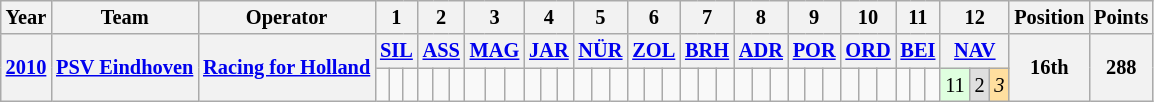<table class="wikitable" style="text-align:center; font-size:85%">
<tr>
<th>Year</th>
<th>Team</th>
<th>Operator</th>
<th colspan=3>1</th>
<th colspan=3>2</th>
<th colspan=3>3</th>
<th colspan=3>4</th>
<th colspan=3>5</th>
<th colspan=3>6</th>
<th colspan=3>7</th>
<th colspan=3>8</th>
<th colspan=3>9</th>
<th colspan=3>10</th>
<th colspan=3>11</th>
<th colspan=3>12</th>
<th>Position</th>
<th>Points</th>
</tr>
<tr>
<th rowspan=2><a href='#'>2010</a></th>
<th rowspan=2 nowrap><a href='#'>PSV Eindhoven</a></th>
<th rowspan=2 nowrap><a href='#'>Racing for Holland</a></th>
<th colspan=3><a href='#'>SIL</a><br></th>
<th colspan=3><a href='#'>ASS</a><br></th>
<th colspan=3><a href='#'>MAG</a><br></th>
<th colspan=3><a href='#'>JAR</a><br></th>
<th colspan=3><a href='#'>NÜR</a><br></th>
<th colspan=3><a href='#'>ZOL</a><br></th>
<th colspan=3><a href='#'>BRH</a><br></th>
<th colspan=3><a href='#'>ADR</a><br></th>
<th colspan=3><a href='#'>POR</a><br></th>
<th colspan=3><a href='#'>ORD</a><br></th>
<th colspan=3><a href='#'>BEI</a><br></th>
<th colspan=3><a href='#'>NAV</a><br></th>
<th rowspan=2>16th</th>
<th rowspan=2>288</th>
</tr>
<tr>
<td></td>
<td></td>
<td></td>
<td></td>
<td></td>
<td></td>
<td></td>
<td></td>
<td></td>
<td></td>
<td></td>
<td></td>
<td></td>
<td></td>
<td></td>
<td></td>
<td></td>
<td></td>
<td></td>
<td></td>
<td></td>
<td></td>
<td></td>
<td></td>
<td></td>
<td></td>
<td></td>
<td></td>
<td></td>
<td></td>
<td></td>
<td></td>
<td></td>
<td style="background:#dfffdf;">11</td>
<td style="background:#dfdfdf;">2</td>
<td style="background:#ffdf9f;"><em>3</em></td>
</tr>
</table>
